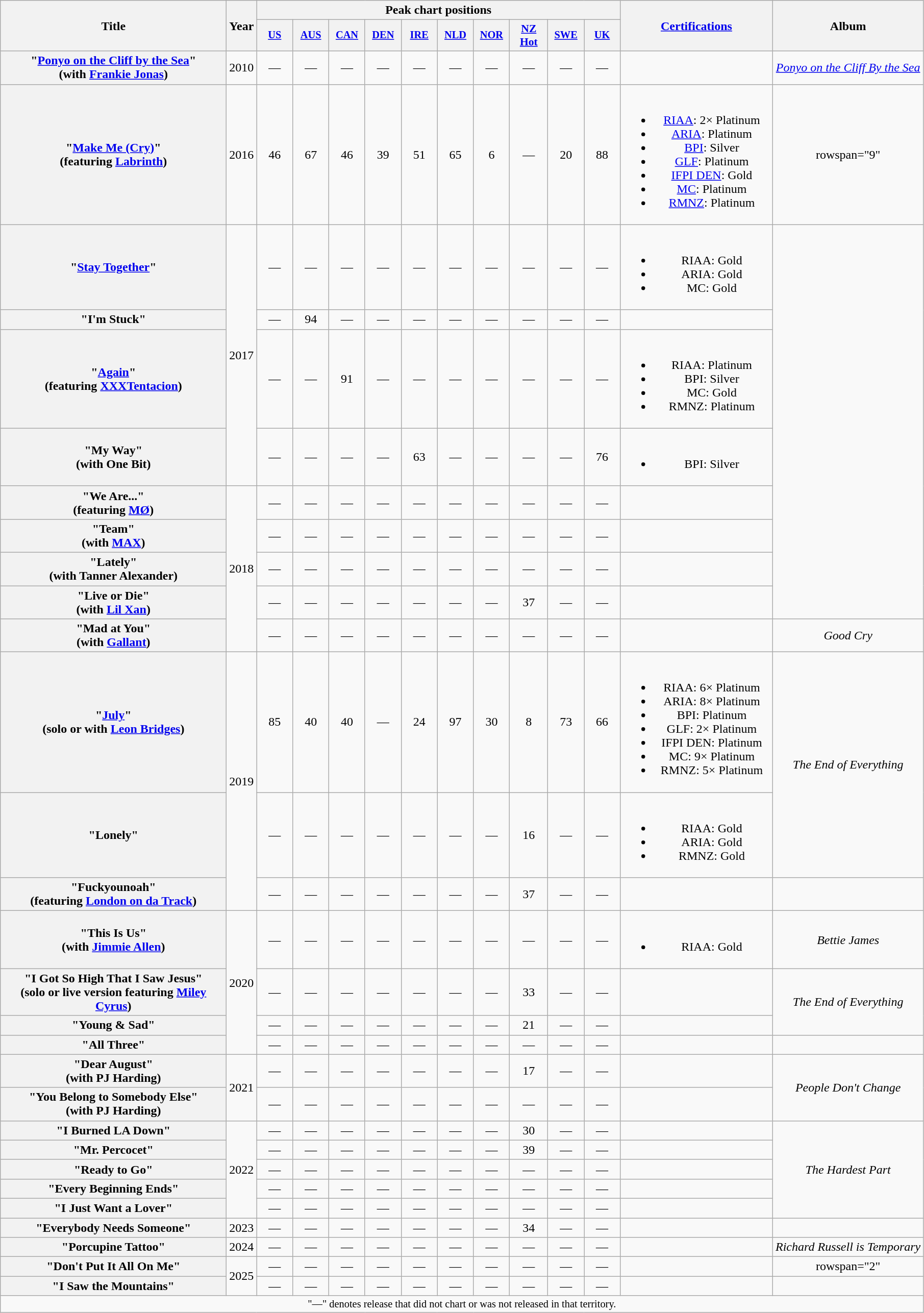<table class="wikitable plainrowheaders" style="text-align:center;">
<tr>
<th scope="col" rowspan="2" style="width:18em;">Title</th>
<th scope="col" rowspan="2">Year</th>
<th scope="col" colspan="10">Peak chart positions</th>
<th scope="col" rowspan="2" style="width:12em;"><a href='#'>Certifications</a></th>
<th scope="col" rowspan="2">Album</th>
</tr>
<tr>
<th scope="col" style="width:3em;font-size:85%;"><a href='#'>US</a><br></th>
<th scope="col" style="width:3em;font-size:85%;"><a href='#'>AUS</a><br></th>
<th scope="col" style="width:3em;font-size:85%;"><a href='#'>CAN</a><br></th>
<th scope="col" style="width:3em;font-size:85%;"><a href='#'>DEN</a><br></th>
<th scope="col" style="width:3em;font-size:85%;"><a href='#'>IRE</a><br></th>
<th scope="col" style="width:3em;font-size:85%;"><a href='#'>NLD</a><br></th>
<th scope="col" style="width:3em;font-size:85%;"><a href='#'>NOR</a><br></th>
<th scope="col" style="width:3em;font-size:90%;"><a href='#'>NZ<br>Hot</a><br></th>
<th scope="col" style="width:3em;font-size:85%;"><a href='#'>SWE</a><br></th>
<th scope="col" style="width:3em;font-size:85%;"><a href='#'>UK</a><br></th>
</tr>
<tr>
<th scope="row">"<a href='#'>Ponyo on the Cliff by the Sea</a>"<br><span>(with <a href='#'>Frankie Jonas</a>)</span></th>
<td>2010</td>
<td>—</td>
<td>—</td>
<td>—</td>
<td>—</td>
<td>—</td>
<td>—</td>
<td>—</td>
<td>—</td>
<td>—</td>
<td>—</td>
<td></td>
<td><em><a href='#'>Ponyo on the Cliff By the Sea</a></em></td>
</tr>
<tr>
<th scope="row">"<a href='#'>Make Me (Cry)</a>"<br><span>(featuring <a href='#'>Labrinth</a>)</span></th>
<td>2016</td>
<td>46</td>
<td>67</td>
<td>46</td>
<td>39</td>
<td>51</td>
<td>65</td>
<td>6</td>
<td>—</td>
<td>20</td>
<td>88</td>
<td><br><ul><li><a href='#'>RIAA</a>: 2× Platinum</li><li><a href='#'>ARIA</a>: Platinum</li><li><a href='#'>BPI</a>: Silver</li><li><a href='#'>GLF</a>: Platinum</li><li><a href='#'>IFPI DEN</a>: Gold</li><li><a href='#'>MC</a>: Platinum</li><li><a href='#'>RMNZ</a>: Platinum</li></ul></td>
<td>rowspan="9" </td>
</tr>
<tr>
<th scope="row">"<a href='#'>Stay Together</a>"</th>
<td rowspan=4>2017</td>
<td>—</td>
<td>—</td>
<td>—</td>
<td>—</td>
<td>—</td>
<td>—</td>
<td>—</td>
<td>—</td>
<td>—</td>
<td>—</td>
<td><br><ul><li>RIAA: Gold</li><li>ARIA: Gold</li><li>MC: Gold</li></ul></td>
</tr>
<tr>
<th scope="row">"I'm Stuck"</th>
<td>—</td>
<td>94</td>
<td>—</td>
<td>—</td>
<td>—</td>
<td>—</td>
<td>—</td>
<td>—</td>
<td>—</td>
<td>—</td>
<td></td>
</tr>
<tr>
<th scope="row">"<a href='#'>Again</a>"<br><span>(featuring <a href='#'>XXXTentacion</a>)</span></th>
<td>—</td>
<td>—</td>
<td>91</td>
<td>—</td>
<td>—</td>
<td>—</td>
<td>—</td>
<td>—</td>
<td>—</td>
<td>—</td>
<td><br><ul><li>RIAA: Platinum</li><li>BPI: Silver</li><li>MC: Gold</li><li>RMNZ: Platinum</li></ul></td>
</tr>
<tr>
<th scope="row">"My Way"<br><span>(with One Bit)</span></th>
<td>—</td>
<td>—</td>
<td>—</td>
<td>—</td>
<td>63</td>
<td>—</td>
<td>—</td>
<td>—</td>
<td>—</td>
<td>76</td>
<td><br><ul><li>BPI: Silver</li></ul></td>
</tr>
<tr>
<th scope="row">"We Are..."<br><span>(featuring <a href='#'>MØ</a>)</span></th>
<td rowspan="5">2018</td>
<td>—</td>
<td>—</td>
<td>—</td>
<td>—</td>
<td>—</td>
<td>—</td>
<td>—</td>
<td>—</td>
<td>—</td>
<td>—</td>
<td></td>
</tr>
<tr>
<th scope="row">"Team"<br><span>(with <a href='#'>MAX</a>)</span></th>
<td>—</td>
<td>—</td>
<td>—</td>
<td>—</td>
<td>—</td>
<td>—</td>
<td>—</td>
<td>—</td>
<td>—</td>
<td>—</td>
<td></td>
</tr>
<tr>
<th scope="row">"Lately"<br><span>(with Tanner Alexander)</span></th>
<td>—</td>
<td>—</td>
<td>—</td>
<td>—</td>
<td>—</td>
<td>—</td>
<td>—</td>
<td>—</td>
<td>—</td>
<td>—</td>
<td></td>
</tr>
<tr>
<th scope="row">"Live or Die"<br><span>(with <a href='#'>Lil Xan</a>)</span></th>
<td>—</td>
<td>—</td>
<td>—</td>
<td>—</td>
<td>—</td>
<td>—</td>
<td>—</td>
<td>37</td>
<td>—</td>
<td>—</td>
<td></td>
</tr>
<tr>
<th scope="row">"Mad at You"<br> <span>(with <a href='#'>Gallant</a>)</span></th>
<td>—</td>
<td>—</td>
<td>—</td>
<td>—</td>
<td>—</td>
<td>—</td>
<td>—</td>
<td>—</td>
<td>—</td>
<td>—</td>
<td></td>
<td><em>Good Cry</em></td>
</tr>
<tr>
<th scope="row">"<a href='#'>July</a>"<br><span>(solo or with <a href='#'>Leon Bridges</a>)</span></th>
<td rowspan="3">2019</td>
<td>85</td>
<td>40</td>
<td>40</td>
<td>—</td>
<td>24</td>
<td>97</td>
<td>30</td>
<td>8</td>
<td>73<br></td>
<td>66</td>
<td><br><ul><li>RIAA: 6× Platinum</li><li>ARIA: 8× Platinum</li><li>BPI: Platinum</li><li>GLF: 2× Platinum</li><li>IFPI DEN: Platinum</li><li>MC: 9× Platinum</li><li>RMNZ: 5× Platinum</li></ul></td>
<td rowspan="2"><em>The End of Everything</em></td>
</tr>
<tr>
<th scope="row">"Lonely"</th>
<td>—</td>
<td>—</td>
<td>—</td>
<td>—</td>
<td>—</td>
<td>—</td>
<td>—</td>
<td>16</td>
<td>—</td>
<td>—</td>
<td><br><ul><li>RIAA: Gold</li><li>ARIA: Gold</li><li>RMNZ: Gold</li></ul></td>
</tr>
<tr>
<th scope="row">"Fuckyounoah"<br><span>(featuring <a href='#'>London on da Track</a>)</span></th>
<td>—</td>
<td>—</td>
<td>—</td>
<td>—</td>
<td>—</td>
<td>—</td>
<td>—</td>
<td>37</td>
<td>—</td>
<td>—</td>
<td></td>
<td></td>
</tr>
<tr>
<th scope="row">"This Is Us"<br><span>(with <a href='#'>Jimmie Allen</a>)</span></th>
<td rowspan="4">2020</td>
<td>—</td>
<td>—</td>
<td>—</td>
<td>—</td>
<td>—</td>
<td>—</td>
<td>—</td>
<td>—</td>
<td>—</td>
<td>—</td>
<td><br><ul><li>RIAA: Gold</li></ul></td>
<td><em>Bettie James</em></td>
</tr>
<tr>
<th scope="row">"I Got So High That I Saw Jesus"<br><span>(solo or live version featuring <a href='#'>Miley Cyrus</a>)</span></th>
<td>—</td>
<td>—</td>
<td>—</td>
<td>—</td>
<td>—</td>
<td>—</td>
<td>—</td>
<td>33</td>
<td>—</td>
<td>—</td>
<td></td>
<td rowspan="2"><em>The End of Everything</em></td>
</tr>
<tr>
<th scope="row">"Young & Sad"</th>
<td>—</td>
<td>—</td>
<td>—</td>
<td>—</td>
<td>—</td>
<td>—</td>
<td>—</td>
<td>21</td>
<td>—</td>
<td>—</td>
<td></td>
</tr>
<tr>
<th scope="row">"All Three"</th>
<td>—</td>
<td>—</td>
<td>—</td>
<td>—</td>
<td>—</td>
<td>—</td>
<td>—</td>
<td>—</td>
<td>—</td>
<td>—</td>
<td></td>
<td></td>
</tr>
<tr>
<th scope="row">"Dear August"<br><span>(with PJ Harding)</span></th>
<td rowspan="2">2021</td>
<td>—</td>
<td>—</td>
<td>—</td>
<td>—</td>
<td>—</td>
<td>—</td>
<td>—</td>
<td>17</td>
<td>—</td>
<td>—</td>
<td></td>
<td rowspan="2"><em>People Don't Change</em></td>
</tr>
<tr>
<th scope="row">"You Belong to Somebody Else"<br><span>(with PJ Harding)</span></th>
<td>—</td>
<td>—</td>
<td>—</td>
<td>—</td>
<td>—</td>
<td>—</td>
<td>—</td>
<td>—</td>
<td>—</td>
<td>—</td>
<td></td>
</tr>
<tr>
<th scope="row">"I Burned LA Down"</th>
<td rowspan="5">2022</td>
<td>—</td>
<td>—</td>
<td>—</td>
<td>—</td>
<td>—</td>
<td>—</td>
<td>—</td>
<td>30</td>
<td>—</td>
<td>—</td>
<td></td>
<td rowspan="5"><em>The Hardest Part</em></td>
</tr>
<tr>
<th scope="row">"Mr. Percocet"</th>
<td>—</td>
<td>—</td>
<td>—</td>
<td>—</td>
<td>—</td>
<td>—</td>
<td>—</td>
<td>39</td>
<td>—</td>
<td>—</td>
<td></td>
</tr>
<tr>
<th scope="row">"Ready to Go"</th>
<td>—</td>
<td>—</td>
<td>—</td>
<td>—</td>
<td>—</td>
<td>—</td>
<td>—</td>
<td>—</td>
<td>—</td>
<td>—</td>
<td></td>
</tr>
<tr>
<th scope="row">"Every Beginning Ends"<br></th>
<td>—</td>
<td>—</td>
<td>—</td>
<td>—</td>
<td>—</td>
<td>—</td>
<td>—</td>
<td>—</td>
<td>—</td>
<td>—</td>
<td></td>
</tr>
<tr>
<th scope="row">"I Just Want a Lover"</th>
<td>—</td>
<td>—</td>
<td>—</td>
<td>—</td>
<td>—</td>
<td>—</td>
<td>—</td>
<td>—</td>
<td>—</td>
<td>—</td>
<td></td>
</tr>
<tr>
<th scope="row">"Everybody Needs Someone"<br></th>
<td>2023</td>
<td>—</td>
<td>—</td>
<td>—</td>
<td>—</td>
<td>—</td>
<td>—</td>
<td>—</td>
<td>34</td>
<td>—</td>
<td>—</td>
<td></td>
<td></td>
</tr>
<tr>
<th scope="row">"Porcupine Tattoo"<br></th>
<td>2024</td>
<td>—</td>
<td>—</td>
<td>—</td>
<td>—</td>
<td>—</td>
<td>—</td>
<td>—</td>
<td>—</td>
<td>—</td>
<td>—</td>
<td></td>
<td><em>Richard Russell is Temporary</em></td>
</tr>
<tr>
<th scope="row">"Don't Put It All On Me" <br></th>
<td rowspan="2">2025</td>
<td>—</td>
<td>—</td>
<td>—</td>
<td>—</td>
<td>—</td>
<td>—</td>
<td>—</td>
<td>—</td>
<td>—</td>
<td>—</td>
<td></td>
<td>rowspan="2"</td>
</tr>
<tr>
<th scope="row">"I Saw the Mountains"</th>
<td>—</td>
<td>—</td>
<td>—</td>
<td>—</td>
<td>—</td>
<td>—</td>
<td>—</td>
<td>—</td>
<td>—</td>
<td>—</td>
<td></td>
</tr>
<tr>
<td colspan="15" style="font-size:85%">"—" denotes release that did not chart or was not released in that territory.</td>
</tr>
</table>
